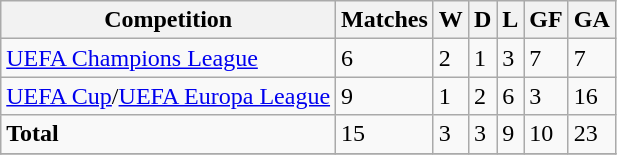<table class="wikitable">
<tr>
<th>Competition</th>
<th>Matches</th>
<th>W</th>
<th>D</th>
<th>L</th>
<th>GF</th>
<th>GA</th>
</tr>
<tr>
<td><a href='#'>UEFA Champions League</a></td>
<td>6</td>
<td>2</td>
<td>1</td>
<td>3</td>
<td>7</td>
<td>7</td>
</tr>
<tr>
<td><a href='#'>UEFA Cup</a>/<a href='#'>UEFA Europa League</a></td>
<td>9</td>
<td>1</td>
<td>2</td>
<td>6</td>
<td>3</td>
<td>16</td>
</tr>
<tr>
<td><strong>Total</strong></td>
<td>15</td>
<td>3</td>
<td>3</td>
<td>9</td>
<td>10</td>
<td>23</td>
</tr>
<tr>
</tr>
</table>
